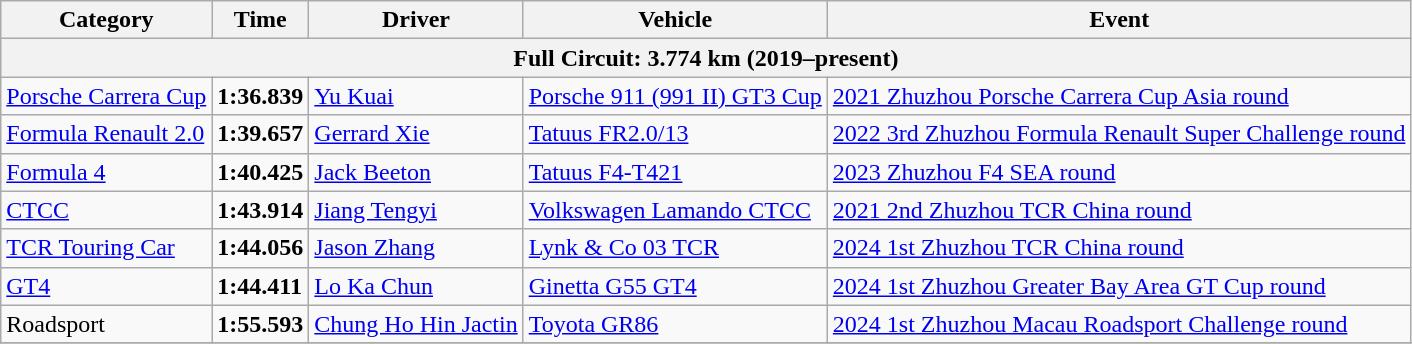<table class="wikitable">
<tr>
<th>Category</th>
<th>Time</th>
<th>Driver</th>
<th>Vehicle</th>
<th>Event</th>
</tr>
<tr>
<th colspan=5>Full Circuit: 3.774 km (2019–present)</th>
</tr>
<tr>
<td><a href='#'>Porsche Carrera Cup</a></td>
<td><strong>1:36.839</strong></td>
<td><a href='#'>Yu Kuai</a></td>
<td><a href='#'>Porsche 911 (991 II) GT3 Cup</a></td>
<td><a href='#'>2021 Zhuzhou Porsche Carrera Cup Asia round</a></td>
</tr>
<tr>
<td><a href='#'>Formula Renault 2.0</a></td>
<td><strong>1:39.657</strong></td>
<td><a href='#'>Gerrard Xie</a></td>
<td><a href='#'>Tatuus FR2.0/13</a></td>
<td><a href='#'>2022 3rd Zhuzhou Formula Renault Super Challenge round</a></td>
</tr>
<tr>
<td><a href='#'>Formula 4</a></td>
<td><strong>1:40.425</strong></td>
<td><a href='#'>Jack Beeton</a></td>
<td><a href='#'>Tatuus F4-T421</a></td>
<td><a href='#'>2023 Zhuzhou F4 SEA round</a></td>
</tr>
<tr>
<td><a href='#'>CTCC</a></td>
<td><strong>1:43.914</strong></td>
<td><a href='#'>Jiang Tengyi</a></td>
<td><a href='#'>Volkswagen Lamando CTCC</a></td>
<td><a href='#'>2021 2nd Zhuzhou TCR China round</a></td>
</tr>
<tr>
<td><a href='#'>TCR Touring Car</a></td>
<td><strong>1:44.056</strong></td>
<td><a href='#'>Jason Zhang</a></td>
<td><a href='#'>Lynk & Co 03 TCR</a></td>
<td><a href='#'>2024 1st Zhuzhou TCR China round</a></td>
</tr>
<tr>
<td><a href='#'>GT4</a></td>
<td><strong>1:44.411</strong></td>
<td><a href='#'>Lo Ka Chun</a></td>
<td><a href='#'>Ginetta G55 GT4</a></td>
<td><a href='#'>2024 1st Zhuzhou Greater Bay Area GT Cup round</a></td>
</tr>
<tr>
<td>Roadsport</td>
<td><strong>1:55.593</strong></td>
<td><a href='#'>Chung Ho Hin Jactin</a></td>
<td><a href='#'>Toyota GR86</a></td>
<td><a href='#'>2024 1st Zhuzhou Macau Roadsport Challenge round</a></td>
</tr>
<tr>
</tr>
</table>
